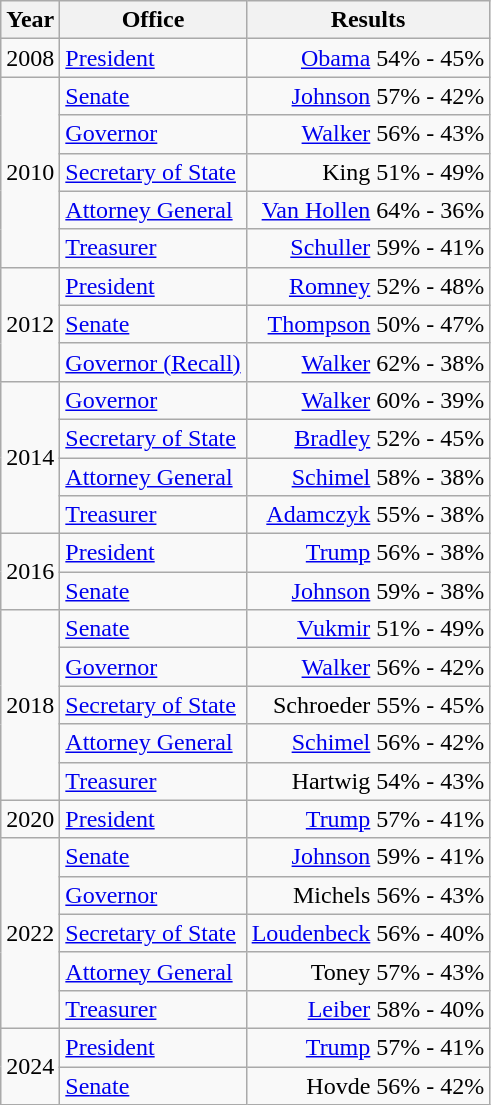<table class=wikitable>
<tr>
<th>Year</th>
<th>Office</th>
<th>Results</th>
</tr>
<tr>
<td>2008</td>
<td><a href='#'>President</a></td>
<td align="right" ><a href='#'>Obama</a> 54% - 45%</td>
</tr>
<tr>
<td rowspan=5>2010</td>
<td><a href='#'>Senate</a></td>
<td align="right" ><a href='#'>Johnson</a> 57% - 42%</td>
</tr>
<tr>
<td><a href='#'>Governor</a></td>
<td align="right" ><a href='#'>Walker</a> 56% - 43%</td>
</tr>
<tr>
<td><a href='#'>Secretary of State</a></td>
<td align="right" >King 51% - 49%</td>
</tr>
<tr>
<td><a href='#'>Attorney General</a></td>
<td align="right" ><a href='#'>Van Hollen</a> 64% - 36%</td>
</tr>
<tr>
<td><a href='#'>Treasurer</a></td>
<td align="right" ><a href='#'>Schuller</a> 59% - 41%</td>
</tr>
<tr>
<td rowspan=3>2012</td>
<td><a href='#'>President</a></td>
<td align="right" ><a href='#'>Romney</a> 52% - 48%</td>
</tr>
<tr>
<td><a href='#'>Senate</a></td>
<td align="right" ><a href='#'>Thompson</a> 50% - 47%</td>
</tr>
<tr>
<td><a href='#'>Governor (Recall)</a></td>
<td align="right" ><a href='#'>Walker</a> 62% - 38%</td>
</tr>
<tr>
<td rowspan=4>2014</td>
<td><a href='#'>Governor</a></td>
<td align="right" ><a href='#'>Walker</a> 60% - 39%</td>
</tr>
<tr>
<td><a href='#'>Secretary of State</a></td>
<td align="right" ><a href='#'>Bradley</a> 52% - 45%</td>
</tr>
<tr>
<td><a href='#'>Attorney General</a></td>
<td align="right" ><a href='#'>Schimel</a> 58% - 38%</td>
</tr>
<tr>
<td><a href='#'>Treasurer</a></td>
<td align="right" ><a href='#'>Adamczyk</a> 55% - 38%</td>
</tr>
<tr>
<td rowspan=2>2016</td>
<td><a href='#'>President</a></td>
<td align="right" ><a href='#'>Trump</a> 56% - 38%</td>
</tr>
<tr>
<td><a href='#'>Senate</a></td>
<td align="right" ><a href='#'>Johnson</a> 59% - 38%</td>
</tr>
<tr>
<td rowspan=5>2018</td>
<td><a href='#'>Senate</a></td>
<td align="right" ><a href='#'>Vukmir</a> 51% - 49%</td>
</tr>
<tr>
<td><a href='#'>Governor</a></td>
<td align="right" ><a href='#'>Walker</a> 56% - 42%</td>
</tr>
<tr>
<td><a href='#'>Secretary of State</a></td>
<td align="right" >Schroeder 55% - 45%</td>
</tr>
<tr>
<td><a href='#'>Attorney General</a></td>
<td align="right" ><a href='#'>Schimel</a> 56% - 42%</td>
</tr>
<tr>
<td><a href='#'>Treasurer</a></td>
<td align="right" >Hartwig 54% - 43%</td>
</tr>
<tr>
<td>2020</td>
<td><a href='#'>President</a></td>
<td align="right" ><a href='#'>Trump</a> 57% - 41%</td>
</tr>
<tr>
<td rowspan=5>2022</td>
<td><a href='#'>Senate</a></td>
<td align="right" ><a href='#'>Johnson</a> 59% - 41%</td>
</tr>
<tr>
<td><a href='#'>Governor</a></td>
<td align="right" >Michels 56% - 43%</td>
</tr>
<tr>
<td><a href='#'>Secretary of State</a></td>
<td align="right" ><a href='#'>Loudenbeck</a> 56% - 40%</td>
</tr>
<tr>
<td><a href='#'>Attorney General</a></td>
<td align="right" >Toney 57% - 43%</td>
</tr>
<tr>
<td><a href='#'>Treasurer</a></td>
<td align="right" ><a href='#'>Leiber</a> 58% - 40%</td>
</tr>
<tr>
<td rowspan=2>2024</td>
<td><a href='#'>President</a></td>
<td align="right" ><a href='#'>Trump</a> 57% - 41%</td>
</tr>
<tr>
<td><a href='#'>Senate</a></td>
<td align="right" >Hovde 56% - 42%</td>
</tr>
</table>
